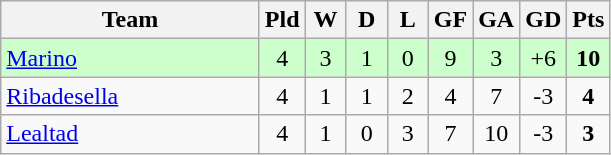<table class="wikitable" style="text-align: center;">
<tr>
<th width=165>Team</th>
<th width=20>Pld</th>
<th width=20>W</th>
<th width=20>D</th>
<th width=20>L</th>
<th width=20>GF</th>
<th width=20>GA</th>
<th width=20>GD</th>
<th width=20>Pts</th>
</tr>
<tr bgcolor=#ccffcc>
<td align=left><a href='#'>Marino</a></td>
<td>4</td>
<td>3</td>
<td>1</td>
<td>0</td>
<td>9</td>
<td>3</td>
<td>+6</td>
<td><strong>10</strong></td>
</tr>
<tr>
<td align=left><a href='#'>Ribadesella</a></td>
<td>4</td>
<td>1</td>
<td>1</td>
<td>2</td>
<td>4</td>
<td>7</td>
<td>-3</td>
<td><strong>4</strong></td>
</tr>
<tr>
<td align=left><a href='#'>Lealtad</a></td>
<td>4</td>
<td>1</td>
<td>0</td>
<td>3</td>
<td>7</td>
<td>10</td>
<td>-3</td>
<td><strong>3</strong></td>
</tr>
</table>
